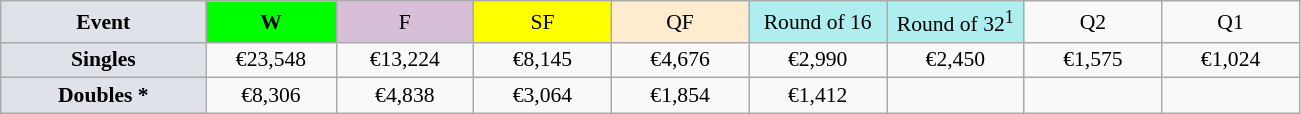<table class=wikitable style=font-size:90%;text-align:center>
<tr>
<td style="width:130px; background:#dfe2e9;"><strong>Event</strong></td>
<td style="width:80px; background:lime;"><strong>W</strong></td>
<td style="width:85px; background:thistle;">F</td>
<td style="width:85px; background:#ff0;">SF</td>
<td style="width:85px; background:#ffebcd;">QF</td>
<td style="width:85px; background:#afeeee;">Round of 16</td>
<td style="width:85px; background:#afeeee;">Round of 32<sup>1</sup></td>
<td width=85>Q2</td>
<td width=85>Q1</td>
</tr>
<tr>
<td style="background:#dfe2e9;"><strong>Singles</strong></td>
<td>€23,548</td>
<td>€13,224</td>
<td>€8,145</td>
<td>€4,676</td>
<td>€2,990</td>
<td>€2,450</td>
<td>€1,575</td>
<td>€1,024</td>
</tr>
<tr>
<td style="background:#dfe2e9;"><strong>Doubles *</strong></td>
<td>€8,306</td>
<td>€4,838</td>
<td>€3,064</td>
<td>€1,854</td>
<td>€1,412</td>
<td></td>
<td></td>
<td></td>
</tr>
</table>
